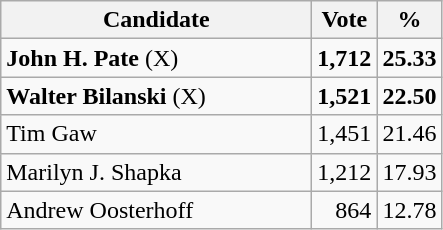<table class="wikitable">
<tr>
<th bgcolor="#DDDDFF" width="200px">Candidate</th>
<th bgcolor="#DDDDFF">Vote</th>
<th bgcolor="#DDDDFF">%</th>
</tr>
<tr>
<td><strong>John H. Pate</strong> (X)</td>
<td style="text-align: right;"><strong>1,712</strong></td>
<td style="text-align: right;"><strong>25.33</strong></td>
</tr>
<tr>
<td><strong>Walter Bilanski</strong> (X)</td>
<td style="text-align: right;"><strong>1,521</strong></td>
<td style="text-align: right;"><strong>22.50</strong></td>
</tr>
<tr>
<td>Tim Gaw</td>
<td style="text-align: right;">1,451</td>
<td style="text-align: right;">21.46</td>
</tr>
<tr>
<td>Marilyn J. Shapka</td>
<td style="text-align: right;">1,212</td>
<td style="text-align: right;">17.93</td>
</tr>
<tr>
<td>Andrew Oosterhoff</td>
<td style="text-align: right;">864</td>
<td style="text-align: right;">12.78</td>
</tr>
</table>
